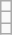<table class="wikitable">
<tr>
<td></td>
</tr>
<tr>
<td></td>
</tr>
<tr>
<td></td>
</tr>
</table>
